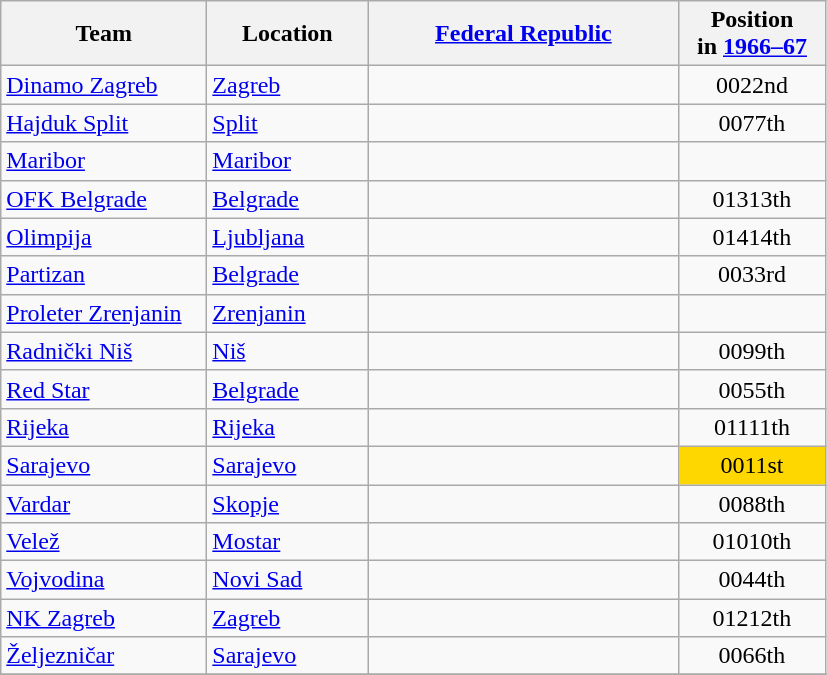<table class="wikitable sortable" style="text-align: left;">
<tr>
<th width="130">Team</th>
<th width="100">Location</th>
<th width="200"><a href='#'>Federal Republic</a></th>
<th width="90">Position<br>in <a href='#'>1966–67</a></th>
</tr>
<tr>
<td><a href='#'>Dinamo Zagreb</a></td>
<td><a href='#'>Zagreb</a></td>
<td></td>
<td style="text-align:center;"><span>002</span>2nd</td>
</tr>
<tr>
<td><a href='#'>Hajduk Split</a></td>
<td><a href='#'>Split</a></td>
<td></td>
<td style="text-align:center;"><span>007</span>7th</td>
</tr>
<tr>
<td><a href='#'>Maribor</a></td>
<td><a href='#'>Maribor</a></td>
<td></td>
<td></td>
</tr>
<tr>
<td><a href='#'>OFK Belgrade</a></td>
<td><a href='#'>Belgrade</a></td>
<td></td>
<td style="text-align:center;"><span>013</span>13th</td>
</tr>
<tr>
<td><a href='#'>Olimpija</a></td>
<td><a href='#'>Ljubljana</a></td>
<td></td>
<td style="text-align:center;"><span>014</span>14th</td>
</tr>
<tr>
<td><a href='#'>Partizan</a></td>
<td><a href='#'>Belgrade</a></td>
<td></td>
<td style="text-align:center;"><span>003</span>3rd</td>
</tr>
<tr>
<td><a href='#'>Proleter Zrenjanin</a></td>
<td><a href='#'>Zrenjanin</a></td>
<td></td>
<td></td>
</tr>
<tr>
<td><a href='#'>Radnički Niš</a></td>
<td><a href='#'>Niš</a></td>
<td></td>
<td style="text-align:center;"><span>009</span>9th</td>
</tr>
<tr>
<td><a href='#'>Red Star</a></td>
<td><a href='#'>Belgrade</a></td>
<td></td>
<td style="text-align:center;"><span>005</span>5th</td>
</tr>
<tr>
<td><a href='#'>Rijeka</a></td>
<td><a href='#'>Rijeka</a></td>
<td></td>
<td style="text-align:center;"><span>011</span>11th</td>
</tr>
<tr>
<td><a href='#'>Sarajevo</a></td>
<td><a href='#'>Sarajevo</a></td>
<td></td>
<td style="text-align:center;" bgcolor="gold"><span>001</span>1st</td>
</tr>
<tr>
<td><a href='#'>Vardar</a></td>
<td><a href='#'>Skopje</a></td>
<td></td>
<td style="text-align:center;"><span>008</span>8th</td>
</tr>
<tr>
<td><a href='#'>Velež</a></td>
<td><a href='#'>Mostar</a></td>
<td></td>
<td style="text-align:center;"><span>010</span>10th</td>
</tr>
<tr>
<td><a href='#'>Vojvodina</a></td>
<td><a href='#'>Novi Sad</a></td>
<td></td>
<td style="text-align:center;"><span>004</span>4th</td>
</tr>
<tr>
<td><a href='#'>NK Zagreb</a></td>
<td><a href='#'>Zagreb</a></td>
<td></td>
<td style="text-align:center;"><span>012</span>12th</td>
</tr>
<tr>
<td><a href='#'>Željezničar</a></td>
<td><a href='#'>Sarajevo</a></td>
<td></td>
<td style="text-align:center;"><span>006</span>6th</td>
</tr>
<tr>
</tr>
</table>
